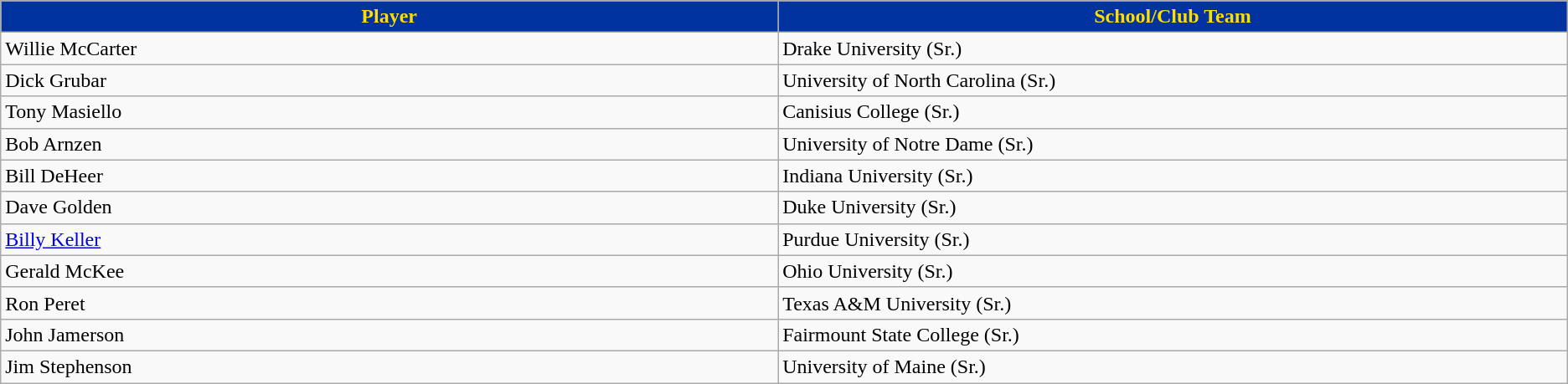<table class="wikitable sortable sortable">
<tr>
<th style="background:#0032A0; color:#FEDD00" width="5%">Player</th>
<th style="background:#0032A0; color:#FEDD00" width="5%">School/Club Team</th>
</tr>
<tr>
<td>Willie McCarter</td>
<td>Drake University (Sr.)</td>
</tr>
<tr>
<td>Dick Grubar</td>
<td>University of North Carolina (Sr.)</td>
</tr>
<tr>
<td>Tony Masiello</td>
<td>Canisius College (Sr.)</td>
</tr>
<tr>
<td>Bob Arnzen</td>
<td>University of Notre Dame (Sr.)</td>
</tr>
<tr>
<td>Bill DeHeer</td>
<td>Indiana University (Sr.)</td>
</tr>
<tr>
<td>Dave Golden</td>
<td>Duke University (Sr.)</td>
</tr>
<tr>
<td><a href='#'>Billy Keller</a></td>
<td>Purdue University (Sr.)</td>
</tr>
<tr>
<td>Gerald McKee</td>
<td>Ohio University (Sr.)</td>
</tr>
<tr>
<td>Ron Peret</td>
<td>Texas A&M University (Sr.)</td>
</tr>
<tr>
<td>John Jamerson</td>
<td>Fairmount State College (Sr.)</td>
</tr>
<tr>
<td>Jim Stephenson</td>
<td>University of Maine (Sr.)</td>
</tr>
</table>
